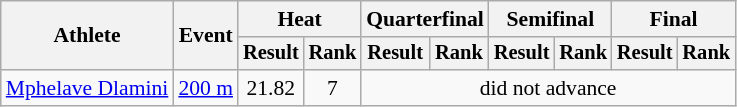<table class=wikitable style="font-size:90%">
<tr>
<th rowspan="2">Athlete</th>
<th rowspan="2">Event</th>
<th colspan="2">Heat</th>
<th colspan="2">Quarterfinal</th>
<th colspan="2">Semifinal</th>
<th colspan="2">Final</th>
</tr>
<tr style="font-size:95%">
<th>Result</th>
<th>Rank</th>
<th>Result</th>
<th>Rank</th>
<th>Result</th>
<th>Rank</th>
<th>Result</th>
<th>Rank</th>
</tr>
<tr align=center>
<td align=left><a href='#'>Mphelave Dlamini</a></td>
<td align=left><a href='#'>200 m</a></td>
<td>21.82</td>
<td>7</td>
<td colspan=6>did not advance</td>
</tr>
</table>
